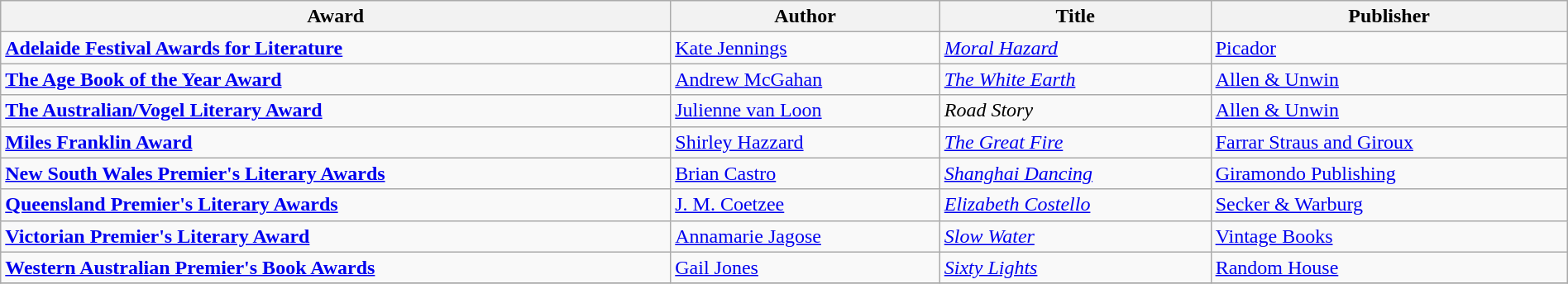<table class="wikitable" width=100%>
<tr>
<th>Award</th>
<th>Author</th>
<th>Title</th>
<th>Publisher</th>
</tr>
<tr>
<td><strong><a href='#'>Adelaide Festival Awards for Literature</a></strong></td>
<td><a href='#'>Kate Jennings</a></td>
<td><em><a href='#'>Moral Hazard</a></em></td>
<td><a href='#'>Picador</a></td>
</tr>
<tr>
<td><strong><a href='#'>The Age Book of the Year Award</a></strong></td>
<td><a href='#'>Andrew McGahan</a></td>
<td><em><a href='#'>The White Earth</a></em></td>
<td><a href='#'>Allen & Unwin</a></td>
</tr>
<tr>
<td><strong><a href='#'>The Australian/Vogel Literary Award</a></strong></td>
<td><a href='#'>Julienne van Loon</a></td>
<td><em>Road Story</em></td>
<td><a href='#'>Allen & Unwin</a></td>
</tr>
<tr>
<td><strong><a href='#'>Miles Franklin Award</a></strong></td>
<td><a href='#'>Shirley Hazzard</a></td>
<td><em><a href='#'>The Great Fire</a></em></td>
<td><a href='#'>Farrar Straus and Giroux</a></td>
</tr>
<tr>
<td><strong><a href='#'>New South Wales Premier's Literary Awards</a></strong></td>
<td><a href='#'>Brian Castro</a></td>
<td><em><a href='#'>Shanghai Dancing</a></em></td>
<td><a href='#'>Giramondo Publishing</a></td>
</tr>
<tr>
<td><strong><a href='#'>Queensland Premier's Literary Awards</a></strong></td>
<td><a href='#'>J. M. Coetzee</a></td>
<td><em><a href='#'>Elizabeth Costello</a></em></td>
<td><a href='#'>Secker & Warburg</a></td>
</tr>
<tr>
<td><strong><a href='#'>Victorian Premier's Literary Award</a></strong></td>
<td><a href='#'>Annamarie Jagose</a></td>
<td><em><a href='#'>Slow Water</a></em></td>
<td><a href='#'>Vintage Books</a></td>
</tr>
<tr>
<td><strong><a href='#'>Western Australian Premier's Book Awards</a></strong></td>
<td><a href='#'>Gail Jones</a></td>
<td><em><a href='#'>Sixty Lights</a></em></td>
<td><a href='#'>Random House</a></td>
</tr>
<tr>
</tr>
</table>
